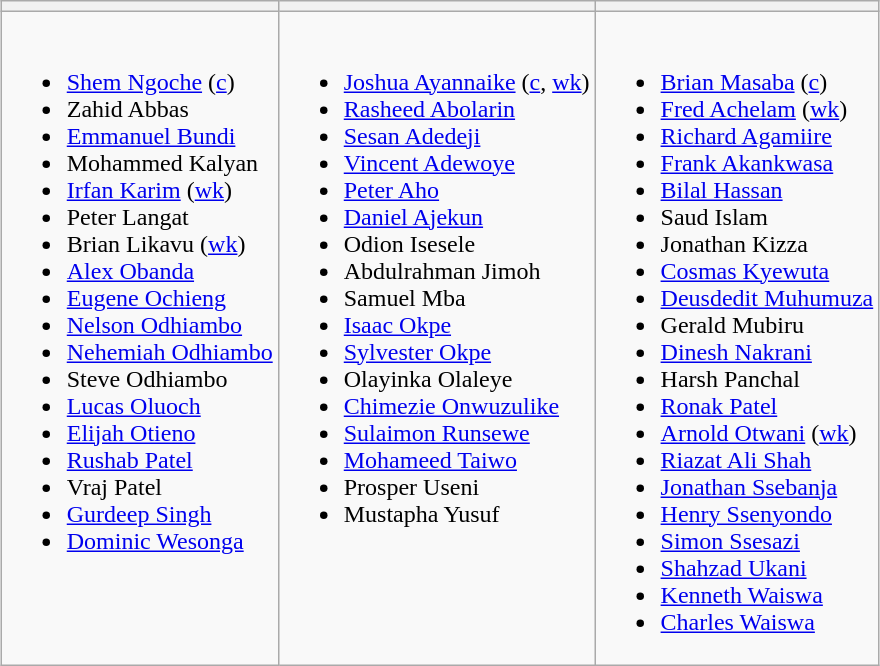<table class="wikitable" style="text-align:left; margin:auto">
<tr>
<th></th>
<th></th>
<th></th>
</tr>
<tr style="vertical-align:top">
<td><br><ul><li><a href='#'>Shem Ngoche</a> (<a href='#'>c</a>)</li><li>Zahid Abbas</li><li><a href='#'>Emmanuel Bundi</a></li><li>Mohammed Kalyan</li><li><a href='#'>Irfan Karim</a> (<a href='#'>wk</a>)</li><li>Peter Langat</li><li>Brian Likavu (<a href='#'>wk</a>)</li><li><a href='#'>Alex Obanda</a></li><li><a href='#'>Eugene Ochieng</a></li><li><a href='#'>Nelson Odhiambo</a></li><li><a href='#'>Nehemiah Odhiambo</a></li><li>Steve Odhiambo</li><li><a href='#'>Lucas Oluoch</a></li><li><a href='#'>Elijah Otieno</a></li><li><a href='#'>Rushab Patel</a></li><li>Vraj Patel</li><li><a href='#'>Gurdeep Singh</a></li><li><a href='#'>Dominic Wesonga</a></li></ul></td>
<td><br><ul><li><a href='#'>Joshua Ayannaike</a> (<a href='#'>c</a>, <a href='#'>wk</a>)</li><li><a href='#'>Rasheed Abolarin</a></li><li><a href='#'>Sesan Adedeji</a></li><li><a href='#'>Vincent Adewoye</a></li><li><a href='#'>Peter Aho</a></li><li><a href='#'>Daniel Ajekun</a></li><li>Odion Isesele</li><li>Abdulrahman Jimoh</li><li>Samuel Mba</li><li><a href='#'>Isaac Okpe</a></li><li><a href='#'>Sylvester Okpe</a></li><li>Olayinka Olaleye</li><li><a href='#'>Chimezie Onwuzulike</a></li><li><a href='#'>Sulaimon Runsewe</a></li><li><a href='#'>Mohameed Taiwo</a></li><li>Prosper Useni</li><li>Mustapha Yusuf</li></ul></td>
<td><br><ul><li><a href='#'>Brian Masaba</a> (<a href='#'>c</a>)</li><li><a href='#'>Fred Achelam</a> (<a href='#'>wk</a>)</li><li><a href='#'>Richard Agamiire</a></li><li><a href='#'>Frank Akankwasa</a></li><li><a href='#'>Bilal Hassan</a></li><li>Saud Islam</li><li>Jonathan Kizza</li><li><a href='#'>Cosmas Kyewuta</a></li><li><a href='#'>Deusdedit Muhumuza</a></li><li>Gerald Mubiru</li><li><a href='#'>Dinesh Nakrani</a></li><li>Harsh Panchal</li><li><a href='#'>Ronak Patel</a></li><li><a href='#'>Arnold Otwani</a> (<a href='#'>wk</a>)</li><li><a href='#'>Riazat Ali Shah</a></li><li><a href='#'>Jonathan Ssebanja</a></li><li><a href='#'>Henry Ssenyondo</a></li><li><a href='#'>Simon Ssesazi</a></li><li><a href='#'>Shahzad Ukani</a></li><li><a href='#'>Kenneth Waiswa</a></li><li><a href='#'>Charles Waiswa</a></li></ul></td>
</tr>
</table>
